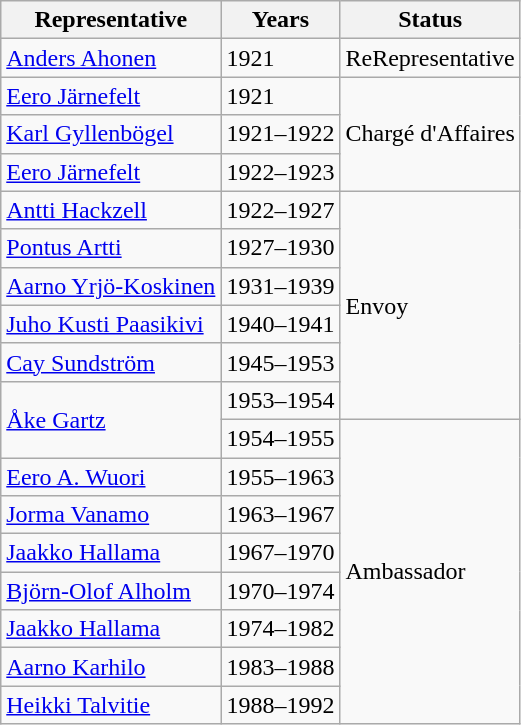<table class="wikitable sortable">
<tr>
<th>Representative</th>
<th>Years</th>
<th>Status</th>
</tr>
<tr>
<td><a href='#'>Anders Ahonen</a></td>
<td>1921</td>
<td>ReRepresentative</td>
</tr>
<tr>
<td><a href='#'>Eero Järnefelt</a></td>
<td>1921</td>
<td rowspan="3">Chargé d'Affaires</td>
</tr>
<tr>
<td><a href='#'>Karl Gyllenbögel</a></td>
<td>1921–1922</td>
</tr>
<tr>
<td><a href='#'>Eero Järnefelt</a></td>
<td>1922–1923</td>
</tr>
<tr>
<td><a href='#'>Antti Hackzell</a></td>
<td>1922–1927</td>
<td rowspan="6">Envoy</td>
</tr>
<tr>
<td><a href='#'>Pontus Artti</a></td>
<td>1927–1930</td>
</tr>
<tr>
<td><a href='#'>Aarno Yrjö-Koskinen</a></td>
<td>1931–1939</td>
</tr>
<tr>
<td><a href='#'>Juho Kusti Paasikivi</a></td>
<td>1940–1941</td>
</tr>
<tr>
<td><a href='#'>Cay Sundström</a></td>
<td>1945–1953</td>
</tr>
<tr>
<td rowspan="2"><a href='#'>Åke Gartz</a></td>
<td>1953–1954</td>
</tr>
<tr>
<td>1954–1955</td>
<td rowspan="8">Ambassador</td>
</tr>
<tr>
<td><a href='#'>Eero A. Wuori</a></td>
<td>1955–1963</td>
</tr>
<tr>
<td><a href='#'>Jorma Vanamo</a></td>
<td>1963–1967</td>
</tr>
<tr>
<td><a href='#'>Jaakko Hallama</a></td>
<td>1967–1970</td>
</tr>
<tr>
<td><a href='#'>Björn-Olof Alholm</a></td>
<td>1970–1974</td>
</tr>
<tr>
<td><a href='#'>Jaakko Hallama</a></td>
<td>1974–1982</td>
</tr>
<tr>
<td><a href='#'>Aarno Karhilo</a></td>
<td>1983–1988</td>
</tr>
<tr>
<td><a href='#'>Heikki Talvitie</a></td>
<td>1988–1992</td>
</tr>
</table>
